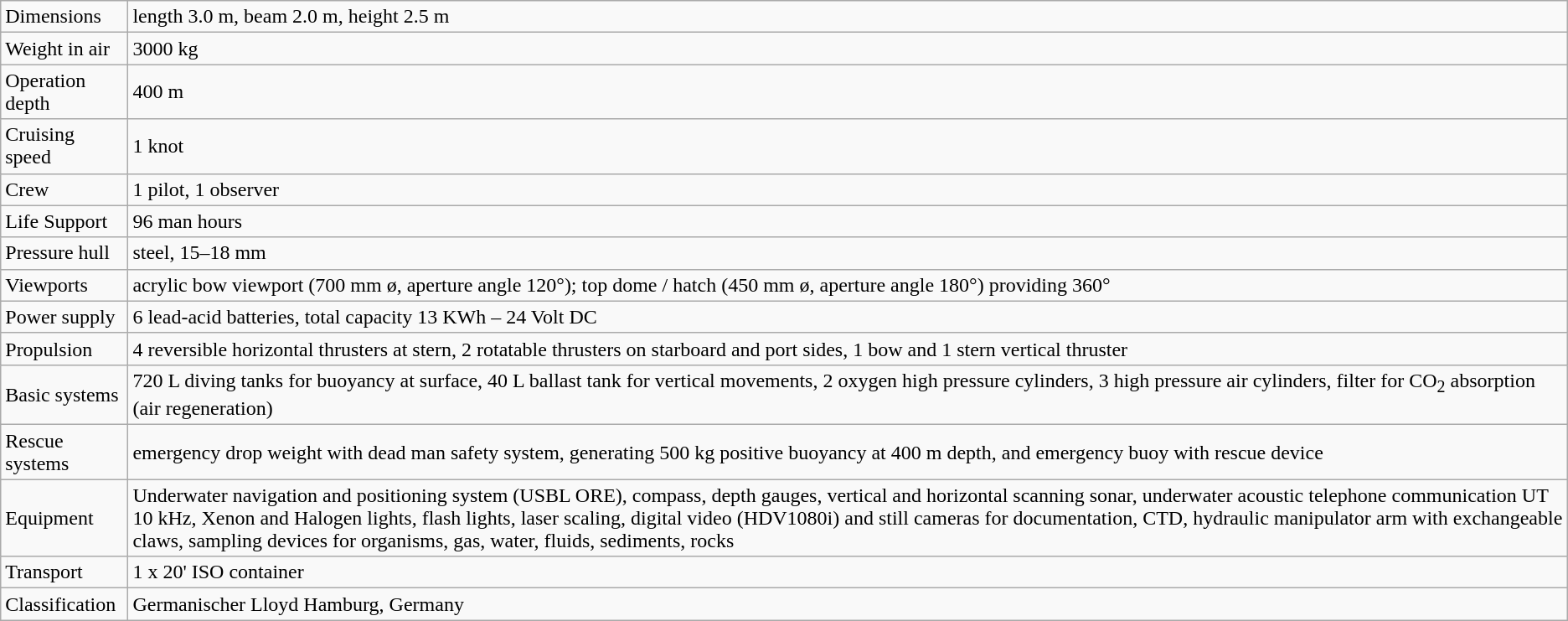<table class="wikitable">
<tr>
<td>Dimensions</td>
<td>length 3.0 m, beam 2.0 m, height 2.5 m</td>
</tr>
<tr>
<td>Weight in air</td>
<td>3000 kg</td>
</tr>
<tr>
<td>Operation depth</td>
<td>400 m</td>
</tr>
<tr>
<td>Cruising speed</td>
<td>1 knot</td>
</tr>
<tr>
<td>Crew</td>
<td>1 pilot, 1 observer</td>
</tr>
<tr>
<td>Life Support</td>
<td>96 man hours</td>
</tr>
<tr>
<td>Pressure hull</td>
<td>steel, 15–18 mm</td>
</tr>
<tr>
<td>Viewports</td>
<td>acrylic bow viewport (700 mm ø, aperture angle 120°); top dome / hatch (450 mm ø, aperture angle 180°) providing 360°</td>
</tr>
<tr>
<td>Power supply</td>
<td>6 lead-acid batteries, total capacity 13 KWh – 24 Volt DC</td>
</tr>
<tr>
<td>Propulsion</td>
<td>4 reversible horizontal thrusters at stern, 2 rotatable thrusters on starboard and port sides, 1 bow and 1 stern vertical thruster</td>
</tr>
<tr>
<td>Basic systems</td>
<td>720 L diving tanks for buoyancy at surface, 40 L ballast tank for vertical movements, 2 oxygen high pressure cylinders, 3 high pressure air cylinders, filter for CO<sub>2</sub> absorption (air regeneration)</td>
</tr>
<tr>
<td>Rescue systems</td>
<td>emergency drop weight with dead man safety system, generating 500 kg positive buoyancy at 400 m depth, and emergency buoy with rescue device</td>
</tr>
<tr>
<td>Equipment</td>
<td>Underwater navigation and positioning system (USBL ORE), compass, depth gauges, vertical and horizontal scanning sonar, underwater acoustic telephone communication UT 10 kHz, Xenon and Halogen lights, flash lights, laser scaling, digital video (HDV1080i) and still cameras for documentation, CTD, hydraulic manipulator arm with exchangeable claws, sampling devices for organisms, gas, water, fluids, sediments, rocks</td>
</tr>
<tr>
<td>Transport</td>
<td>1 x 20' ISO container</td>
</tr>
<tr>
<td>Classification</td>
<td>Germanischer Lloyd Hamburg, Germany </td>
</tr>
</table>
